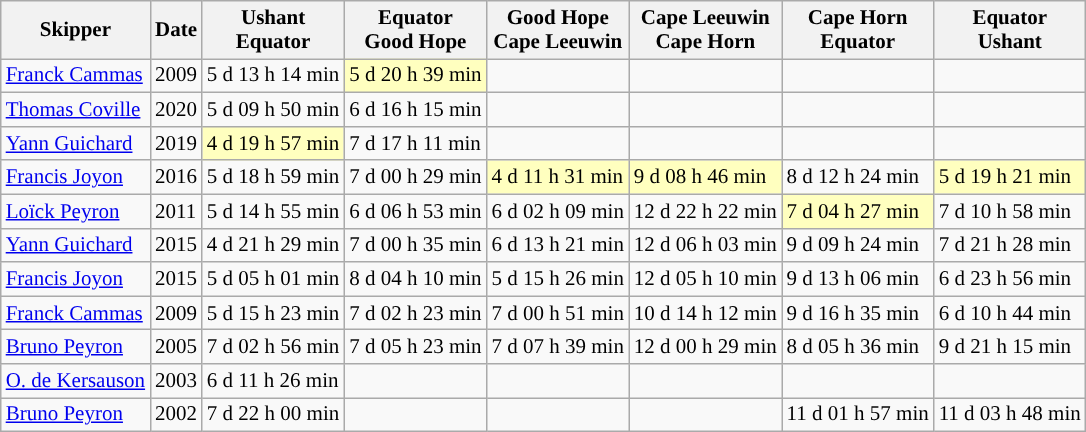<table class="wikitable alternance sortable " style="font-size:14px">
<tr>
<th>Skipper</th>
<th>Date</th>
<th>Ushant<br>Equator</th>
<th>Equator<br>Good Hope</th>
<th>Good Hope<br>Cape Leeuwin</th>
<th>Cape Leeuwin<br>Cape Horn</th>
<th>Cape Horn<br>Equator</th>
<th>Equator<br>Ushant</th>
</tr>
<tr>
<td><a href='#'>Franck Cammas</a></td>
<td>2009</td>
<td>5 d 13 h 14 min</td>
<td style="background:#ffffbf;">5 d 20 h 39 min</td>
<td></td>
<td></td>
<td></td>
<td></td>
</tr>
<tr>
<td><a href='#'>Thomas Coville</a></td>
<td>2020</td>
<td>5 d 09 h 50 min</td>
<td>6 d 16 h 15 min</td>
<td></td>
<td></td>
<td></td>
<td></td>
</tr>
<tr>
<td><a href='#'>Yann Guichard</a></td>
<td>2019</td>
<td style="background:#ffffbf;">4 d 19 h 57 min</td>
<td>7 d 17 h 11 min</td>
<td></td>
<td></td>
<td></td>
<td></td>
</tr>
<tr>
<td><a href='#'>Francis Joyon</a></td>
<td>2016</td>
<td>5 d 18 h 59 min</td>
<td>7 d 00 h 29 min</td>
<td style="background:#ffffbf;">4 d 11 h 31 min</td>
<td style="background:#ffffbf;">9 d 08 h 46 min</td>
<td>8 d 12 h 24 min</td>
<td style="background:#ffffbf;">5 d 19 h 21 min</td>
</tr>
<tr>
<td><a href='#'>Loïck Peyron</a></td>
<td>2011</td>
<td>5 d 14 h 55 min</td>
<td>6 d 06 h 53 min</td>
<td>6 d 02 h 09 min</td>
<td>12 d 22 h 22 min</td>
<td style="background:#ffffbf;">7 d 04 h 27 min</td>
<td>7 d 10 h 58 min</td>
</tr>
<tr>
<td><a href='#'>Yann Guichard</a></td>
<td>2015</td>
<td>4 d 21 h 29 min</td>
<td>7 d 00 h 35 min</td>
<td>6 d 13 h 21 min</td>
<td>12 d 06 h 03 min</td>
<td>9 d 09 h 24 min</td>
<td>7 d 21 h 28 min</td>
</tr>
<tr>
<td><a href='#'>Francis Joyon</a></td>
<td>2015</td>
<td>5 d 05 h 01 min</td>
<td>8 d 04 h 10 min</td>
<td>5 d 15 h 26 min</td>
<td>12 d 05 h 10 min</td>
<td>9 d 13 h 06 min</td>
<td>6 d 23 h 56 min</td>
</tr>
<tr>
<td><a href='#'>Franck Cammas</a></td>
<td>2009</td>
<td>5 d 15 h 23 min</td>
<td>7 d 02 h 23 min</td>
<td>7 d 00 h 51 min</td>
<td>10 d 14 h 12 min</td>
<td>9 d 16 h 35 min</td>
<td>6 d 10 h 44 min</td>
</tr>
<tr>
<td><a href='#'>Bruno Peyron</a></td>
<td>2005</td>
<td>7 d 02 h 56 min</td>
<td>7 d 05 h 23 min</td>
<td>7 d 07 h 39 min</td>
<td>12 d 00 h 29 min</td>
<td>8 d 05 h 36 min</td>
<td>9 d 21 h 15 min</td>
</tr>
<tr>
<td><a href='#'>O. de Kersauson</a></td>
<td>2003</td>
<td>6 d 11 h 26 min</td>
<td></td>
<td></td>
<td></td>
<td></td>
<td></td>
</tr>
<tr>
<td><a href='#'>Bruno Peyron</a></td>
<td>2002</td>
<td>7 d 22 h 00 min</td>
<td></td>
<td></td>
<td></td>
<td>11 d 01 h 57 min</td>
<td>11 d 03 h 48 min</td>
</tr>
</table>
